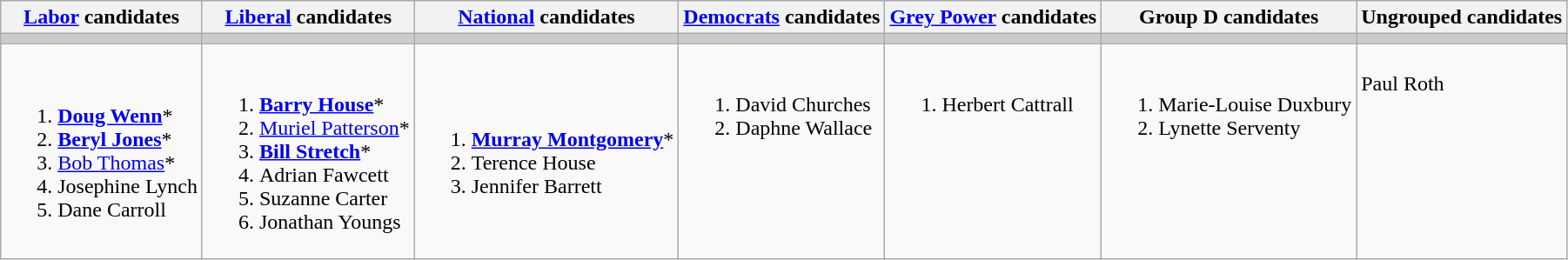<table class="wikitable">
<tr>
<th><a href='#'>Labor</a> candidates</th>
<th><a href='#'>Liberal</a> candidates</th>
<th><a href='#'>National</a> candidates</th>
<th><a href='#'>Democrats</a> candidates</th>
<th><a href='#'>Grey Power</a> candidates</th>
<th>Group D candidates</th>
<th>Ungrouped candidates</th>
</tr>
<tr bgcolor="#cccccc">
<td></td>
<td></td>
<td></td>
<td></td>
<td></td>
<td></td>
<td></td>
</tr>
<tr>
<td><br><ol><li><strong><a href='#'>Doug Wenn</a></strong>*</li><li><strong><a href='#'>Beryl Jones</a></strong>*</li><li><a href='#'>Bob Thomas</a>*</li><li>Josephine Lynch</li><li>Dane Carroll</li></ol></td>
<td><br><ol><li><strong><a href='#'>Barry House</a></strong>*</li><li><a href='#'>Muriel Patterson</a>*</li><li><strong><a href='#'>Bill Stretch</a></strong>*</li><li>Adrian Fawcett</li><li>Suzanne Carter</li><li>Jonathan Youngs</li></ol></td>
<td><br><ol><li><strong><a href='#'>Murray Montgomery</a></strong>*</li><li>Terence House</li><li>Jennifer Barrett</li></ol></td>
<td valign=top><br><ol><li>David Churches</li><li>Daphne Wallace</li></ol></td>
<td valign=top><br><ol><li>Herbert Cattrall</li></ol></td>
<td valign=top><br><ol><li>Marie-Louise Duxbury</li><li>Lynette Serventy</li></ol></td>
<td valign=top><br>Paul Roth</td>
</tr>
</table>
